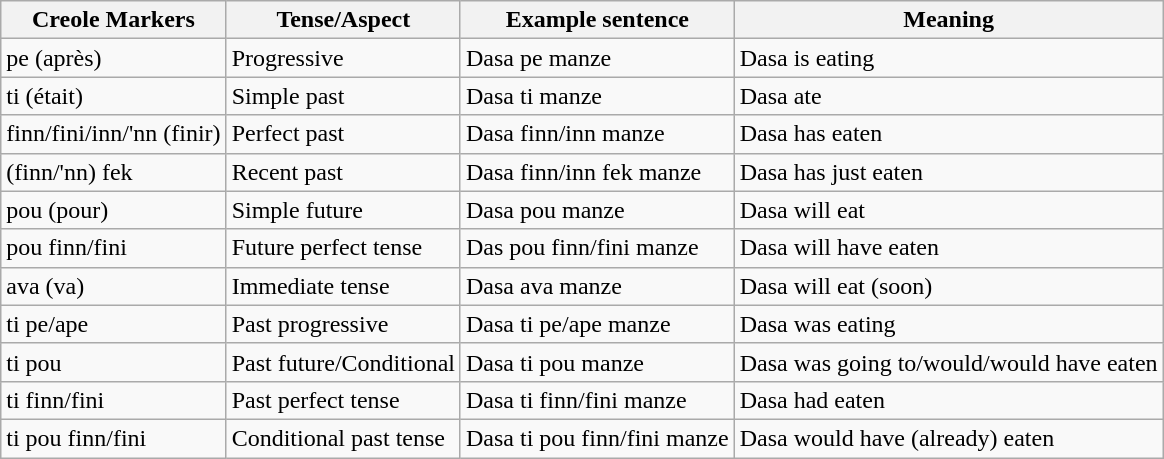<table class="wikitable">
<tr>
<th>Creole Markers</th>
<th>Tense/Aspect</th>
<th>Example sentence</th>
<th>Meaning</th>
</tr>
<tr>
<td>pe (après)</td>
<td>Progressive</td>
<td>Dasa pe manze</td>
<td>Dasa is eating</td>
</tr>
<tr>
<td>ti (était)</td>
<td>Simple past</td>
<td>Dasa ti manze</td>
<td>Dasa ate</td>
</tr>
<tr>
<td>finn/fini/inn/'nn (finir)</td>
<td>Perfect past</td>
<td>Dasa finn/inn manze</td>
<td>Dasa has eaten</td>
</tr>
<tr>
<td>(finn/'nn) fek</td>
<td>Recent past</td>
<td>Dasa finn/inn fek manze</td>
<td>Dasa has just eaten</td>
</tr>
<tr>
<td>pou (pour)</td>
<td>Simple future</td>
<td>Dasa pou manze</td>
<td>Dasa will eat</td>
</tr>
<tr>
<td>pou finn/fini</td>
<td>Future perfect tense</td>
<td>Das pou finn/fini manze</td>
<td>Dasa will have eaten</td>
</tr>
<tr>
<td>ava (va)</td>
<td>Immediate tense</td>
<td>Dasa ava manze</td>
<td>Dasa will eat (soon)</td>
</tr>
<tr>
<td>ti pe/ape</td>
<td>Past progressive</td>
<td>Dasa ti pe/ape manze</td>
<td>Dasa was eating</td>
</tr>
<tr>
<td>ti pou</td>
<td>Past future/Conditional</td>
<td>Dasa ti pou manze</td>
<td>Dasa was going to/would/would have eaten</td>
</tr>
<tr>
<td>ti finn/fini</td>
<td>Past perfect tense</td>
<td>Dasa ti finn/fini manze</td>
<td>Dasa had eaten</td>
</tr>
<tr>
<td>ti pou finn/fini</td>
<td>Conditional past tense</td>
<td>Dasa ti pou finn/fini manze</td>
<td>Dasa would have (already) eaten</td>
</tr>
</table>
